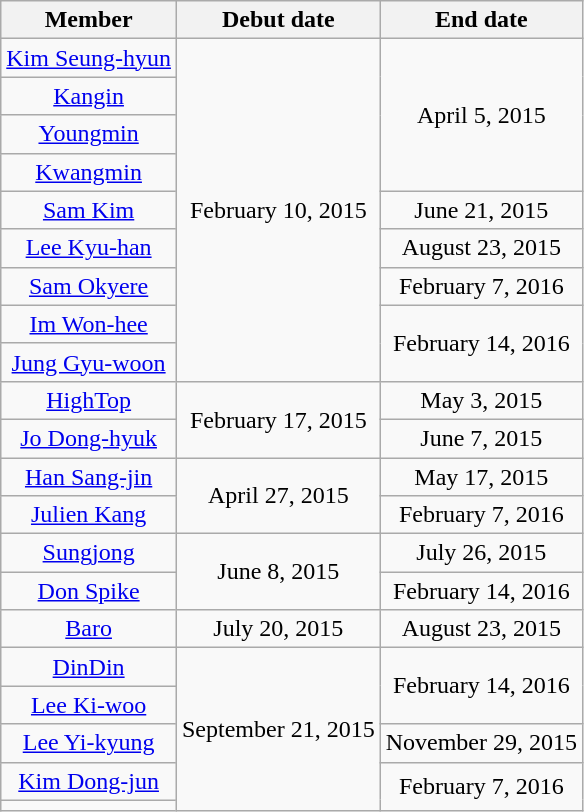<table class="wikitable sortable" style="text-align:center;">
<tr>
<th>Member</th>
<th>Debut date</th>
<th>End date</th>
</tr>
<tr>
<td><a href='#'>Kim Seung-hyun</a></td>
<td rowspan=9>February 10, 2015</td>
<td rowspan=4>April 5, 2015</td>
</tr>
<tr>
<td><a href='#'>Kangin</a></td>
</tr>
<tr>
<td><a href='#'>Youngmin</a></td>
</tr>
<tr>
<td><a href='#'>Kwangmin</a></td>
</tr>
<tr>
<td><a href='#'>Sam Kim</a></td>
<td>June 21, 2015</td>
</tr>
<tr>
<td><a href='#'>Lee Kyu-han</a></td>
<td>August 23, 2015</td>
</tr>
<tr>
<td><a href='#'>Sam Okyere</a></td>
<td>February 7, 2016</td>
</tr>
<tr>
<td><a href='#'>Im Won-hee</a></td>
<td rowspan=2>February 14, 2016</td>
</tr>
<tr>
<td><a href='#'>Jung Gyu-woon</a></td>
</tr>
<tr>
<td><a href='#'>HighTop</a></td>
<td rowspan=2>February 17, 2015</td>
<td>May 3, 2015</td>
</tr>
<tr>
<td><a href='#'>Jo Dong-hyuk</a></td>
<td>June 7, 2015</td>
</tr>
<tr>
<td><a href='#'>Han Sang-jin</a></td>
<td rowspan=2>April 27, 2015</td>
<td>May 17, 2015</td>
</tr>
<tr>
<td><a href='#'>Julien Kang</a></td>
<td>February 7, 2016</td>
</tr>
<tr>
<td><a href='#'>Sungjong</a></td>
<td rowspan=2>June 8, 2015</td>
<td>July 26, 2015</td>
</tr>
<tr>
<td><a href='#'>Don Spike</a></td>
<td>February 14, 2016</td>
</tr>
<tr>
<td><a href='#'>Baro</a></td>
<td>July 20, 2015</td>
<td>August 23, 2015</td>
</tr>
<tr>
<td><a href='#'>DinDin</a></td>
<td rowspan=5>September 21, 2015</td>
<td rowspan=2>February 14, 2016</td>
</tr>
<tr>
<td><a href='#'>Lee Ki-woo</a></td>
</tr>
<tr>
<td><a href='#'>Lee Yi-kyung</a></td>
<td>November 29, 2015</td>
</tr>
<tr>
<td><a href='#'>Kim Dong-jun</a></td>
<td rowspan=2>February 7, 2016</td>
</tr>
<tr>
<td></td>
</tr>
</table>
